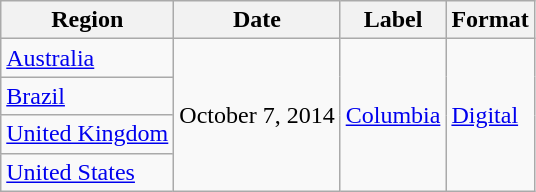<table class="wikitable">
<tr>
<th>Region</th>
<th>Date</th>
<th>Label</th>
<th>Format</th>
</tr>
<tr>
<td><a href='#'>Australia</a></td>
<td rowspan=4>October 7, 2014</td>
<td rowspan=4><a href='#'>Columbia</a></td>
<td rowspan=4><a href='#'>Digital</a></td>
</tr>
<tr>
<td><a href='#'>Brazil</a></td>
</tr>
<tr>
<td><a href='#'>United Kingdom</a></td>
</tr>
<tr>
<td><a href='#'>United States</a></td>
</tr>
</table>
